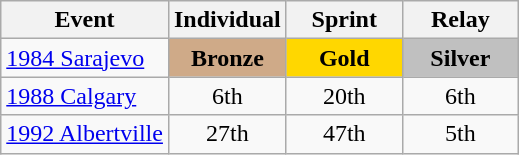<table class="wikitable" style="text-align: center;">
<tr ">
<th>Event</th>
<th style="width:70px;">Individual</th>
<th style="width:70px;">Sprint</th>
<th style="width:70px;">Relay</th>
</tr>
<tr>
<td align=left> <a href='#'>1984 Sarajevo</a></td>
<td style="background:#cfaa88;"><strong>Bronze</strong></td>
<td style="background:gold;"><strong>Gold</strong></td>
<td style="background:silver;"><strong>Silver</strong></td>
</tr>
<tr>
<td align=left> <a href='#'>1988 Calgary</a></td>
<td>6th</td>
<td>20th</td>
<td>6th</td>
</tr>
<tr>
<td align=left> <a href='#'>1992 Albertville</a></td>
<td>27th</td>
<td>47th</td>
<td>5th</td>
</tr>
</table>
